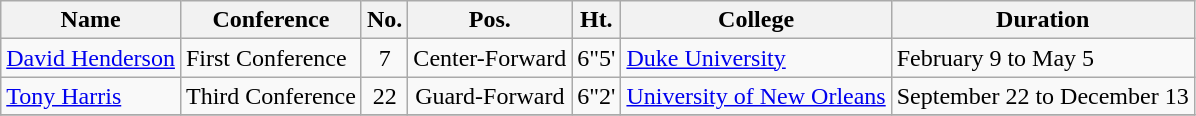<table class="wikitable" border="1">
<tr>
<th>Name</th>
<th>Conference</th>
<th>No.</th>
<th>Pos.</th>
<th>Ht.</th>
<th>College</th>
<th>Duration</th>
</tr>
<tr>
<td><a href='#'>David Henderson</a></td>
<td>First Conference</td>
<td align=center>7</td>
<td align=center>Center-Forward</td>
<td align=center>6"5'</td>
<td><a href='#'>Duke University</a></td>
<td>February 9 to May 5</td>
</tr>
<tr>
<td><a href='#'>Tony Harris</a></td>
<td>Third Conference</td>
<td align=center>22</td>
<td align=center>Guard-Forward</td>
<td align=center>6"2'</td>
<td><a href='#'>University of New Orleans</a></td>
<td>September 22 to December 13</td>
</tr>
<tr>
</tr>
</table>
